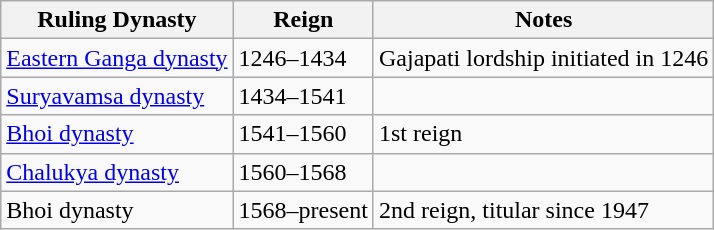<table class="wikitable">
<tr>
<th>Ruling Dynasty</th>
<th>Reign</th>
<th>Notes</th>
</tr>
<tr>
<td><a href='#'>Eastern Ganga dynasty</a></td>
<td>1246–1434</td>
<td>Gajapati lordship initiated in 1246</td>
</tr>
<tr>
<td><a href='#'>Suryavamsa dynasty</a></td>
<td>1434–1541</td>
<td></td>
</tr>
<tr>
<td><a href='#'>Bhoi dynasty</a></td>
<td>1541–1560</td>
<td>1st reign</td>
</tr>
<tr>
<td><a href='#'>Chalukya dynasty</a></td>
<td>1560–1568</td>
<td></td>
</tr>
<tr>
<td>Bhoi dynasty</td>
<td>1568–present</td>
<td>2nd reign, titular since 1947</td>
</tr>
</table>
